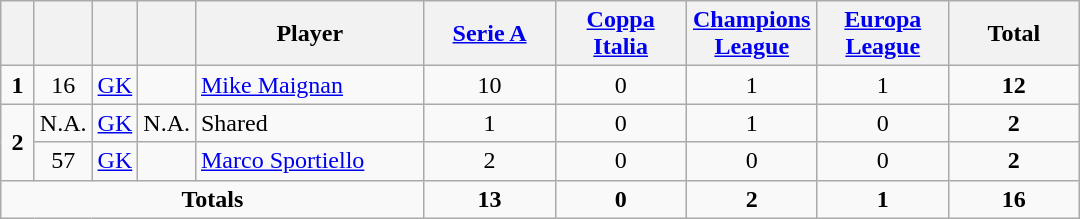<table class="wikitable" style="text-align:center">
<tr>
<th width=15></th>
<th width=15></th>
<th width=15></th>
<th width=15></th>
<th width=145>Player</th>
<th width=80><a href='#'>Serie A</a></th>
<th width=80><a href='#'>Coppa Italia</a></th>
<th width=80><a href='#'>Champions League</a></th>
<th width=80><a href='#'>Europa League</a></th>
<th width=80>Total</th>
</tr>
<tr>
<td><strong>1</strong></td>
<td>16</td>
<td><a href='#'>GK</a></td>
<td></td>
<td align=left><a href='#'>Mike Maignan</a></td>
<td>10</td>
<td>0</td>
<td>1</td>
<td>1</td>
<td><strong>12</strong></td>
</tr>
<tr>
<td rowspan=2><strong>2</strong></td>
<td>N.A.</td>
<td><a href='#'>GK</a></td>
<td>N.A.</td>
<td align=left>Shared</td>
<td>1</td>
<td>0</td>
<td>1</td>
<td>0</td>
<td><strong>2</strong></td>
</tr>
<tr>
<td>57</td>
<td><a href='#'>GK</a></td>
<td></td>
<td align=left><a href='#'>Marco Sportiello</a></td>
<td>2</td>
<td>0</td>
<td>0</td>
<td>0</td>
<td><strong>2</strong></td>
</tr>
<tr>
<td colspan=5><strong>Totals</strong></td>
<td><strong>13</strong></td>
<td><strong>0</strong></td>
<td><strong>2</strong></td>
<td><strong>1</strong></td>
<td><strong>16</strong></td>
</tr>
</table>
